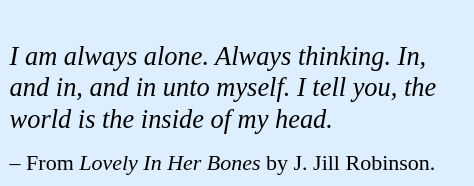<table class="toccolours" style="float: right; margin-left: 1em; margin-right: 1em; font-size: 110%; background:#ddeeff; color:black; width:23em; max-width: 25%;" cellspacing="5">
<tr>
<td style="text-align: left;"><br><em>I am always alone. Always thinking. In, and in, and in unto myself. I tell you, the world is the inside of my head.</em></td>
</tr>
<tr>
<td style="text-align: left;"><small> – From <em>Lovely In Her Bones</em> by J. Jill Robinson.</small></td>
</tr>
</table>
